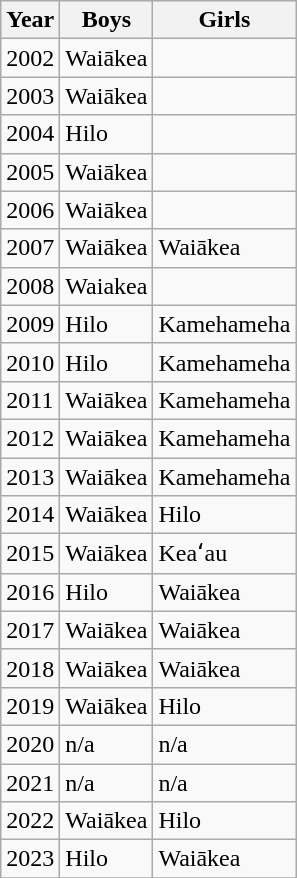<table class="wikitable">
<tr>
<th>Year</th>
<th>Boys</th>
<th>Girls</th>
</tr>
<tr>
<td>2002</td>
<td>Waiākea</td>
<td></td>
</tr>
<tr>
<td>2003</td>
<td>Waiākea</td>
<td></td>
</tr>
<tr>
<td>2004</td>
<td>Hilo</td>
<td></td>
</tr>
<tr>
<td>2005</td>
<td>Waiākea</td>
<td></td>
</tr>
<tr>
<td>2006</td>
<td>Waiākea</td>
<td></td>
</tr>
<tr>
<td>2007</td>
<td>Waiākea</td>
<td>Waiākea</td>
</tr>
<tr>
<td>2008</td>
<td>Waiakea</td>
<td></td>
</tr>
<tr>
<td>2009</td>
<td>Hilo</td>
<td>Kamehameha</td>
</tr>
<tr>
<td>2010</td>
<td>Hilo</td>
<td>Kamehameha</td>
</tr>
<tr>
<td>2011</td>
<td>Waiākea</td>
<td>Kamehameha</td>
</tr>
<tr>
<td>2012</td>
<td>Waiākea</td>
<td>Kamehameha</td>
</tr>
<tr>
<td>2013</td>
<td>Waiākea</td>
<td>Kamehameha</td>
</tr>
<tr>
<td>2014</td>
<td>Waiākea</td>
<td>Hilo</td>
</tr>
<tr>
<td>2015</td>
<td>Waiākea</td>
<td>Keaʻau</td>
</tr>
<tr>
<td>2016</td>
<td>Hilo</td>
<td>Waiākea</td>
</tr>
<tr>
<td>2017</td>
<td>Waiākea</td>
<td>Waiākea</td>
</tr>
<tr>
<td>2018</td>
<td>Waiākea</td>
<td>Waiākea</td>
</tr>
<tr>
<td>2019</td>
<td>Waiākea</td>
<td>Hilo</td>
</tr>
<tr>
<td>2020</td>
<td>n/a</td>
<td>n/a</td>
</tr>
<tr>
<td>2021</td>
<td>n/a</td>
<td>n/a</td>
</tr>
<tr>
<td>2022</td>
<td>Waiākea</td>
<td>Hilo</td>
</tr>
<tr>
<td>2023</td>
<td>Hilo</td>
<td>Waiākea</td>
</tr>
<tr>
</tr>
</table>
